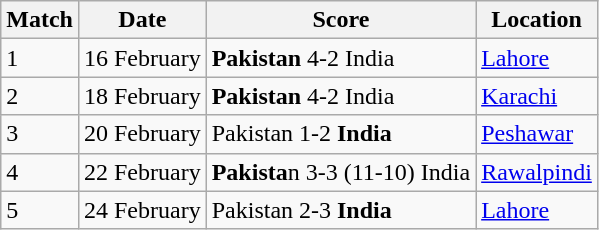<table class="wikitable">
<tr>
<th>Match</th>
<th>Date</th>
<th>Score</th>
<th>Location</th>
</tr>
<tr>
<td>1</td>
<td>16 February</td>
<td><strong>Pakistan</strong> 4-2 India</td>
<td><a href='#'>Lahore</a></td>
</tr>
<tr>
<td>2</td>
<td>18 February</td>
<td><strong>Pakistan</strong> 4-2 India</td>
<td><a href='#'>Karachi</a></td>
</tr>
<tr>
<td>3</td>
<td>20 February</td>
<td>Pakistan 1-2 <strong>India</strong></td>
<td><a href='#'>Peshawar</a></td>
</tr>
<tr>
<td>4</td>
<td>22 February</td>
<td><strong>Pakista</strong>n 3-3 (11-10) India</td>
<td><a href='#'>Rawalpindi</a></td>
</tr>
<tr>
<td>5</td>
<td>24 February</td>
<td>Pakistan 2-3 <strong>India</strong></td>
<td><a href='#'>Lahore</a></td>
</tr>
</table>
